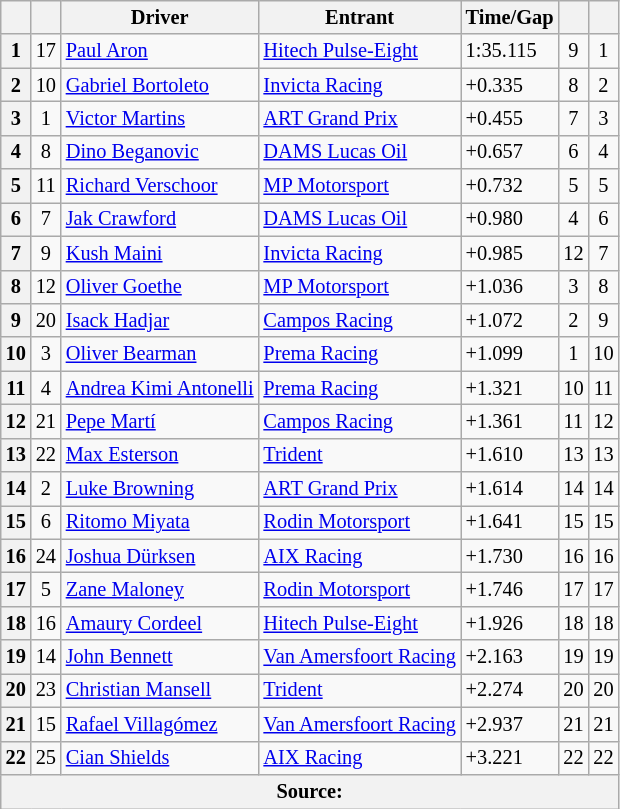<table class="wikitable" style="font-size:85%">
<tr>
<th scope="col"></th>
<th scope="col"></th>
<th scope="col">Driver</th>
<th scope="col">Entrant</th>
<th scope="col">Time/Gap</th>
<th scope="col"></th>
<th scope="col"></th>
</tr>
<tr>
<th>1</th>
<td align="center">17</td>
<td> <a href='#'>Paul Aron</a></td>
<td><a href='#'>Hitech Pulse-Eight</a></td>
<td>1:35.115</td>
<td align=center>9</td>
<td align=center>1</td>
</tr>
<tr>
<th>2</th>
<td align="center">10</td>
<td> <a href='#'>Gabriel Bortoleto</a></td>
<td><a href='#'>Invicta Racing</a></td>
<td>+0.335</td>
<td align=center>8</td>
<td align=center>2</td>
</tr>
<tr>
<th>3</th>
<td align="center">1</td>
<td> <a href='#'>Victor Martins</a></td>
<td><a href='#'>ART Grand Prix</a></td>
<td>+0.455</td>
<td align=center>7</td>
<td align=center>3</td>
</tr>
<tr>
<th>4</th>
<td align="center">8</td>
<td> <a href='#'>Dino Beganovic</a></td>
<td><a href='#'>DAMS Lucas Oil</a></td>
<td>+0.657</td>
<td align=center>6</td>
<td align=center>4</td>
</tr>
<tr>
<th>5</th>
<td align="center">11</td>
<td> <a href='#'>Richard Verschoor</a></td>
<td><a href='#'>MP Motorsport</a></td>
<td>+0.732</td>
<td align=center>5</td>
<td align=center>5</td>
</tr>
<tr>
<th>6</th>
<td align="center">7</td>
<td> <a href='#'>Jak Crawford</a></td>
<td><a href='#'>DAMS Lucas Oil</a></td>
<td>+0.980</td>
<td align=center>4</td>
<td align=center>6</td>
</tr>
<tr>
<th>7</th>
<td align="center">9</td>
<td> <a href='#'>Kush Maini</a></td>
<td><a href='#'>Invicta Racing</a></td>
<td>+0.985</td>
<td align=center>12</td>
<td align=center>7</td>
</tr>
<tr>
<th>8</th>
<td align="center">12</td>
<td> <a href='#'>Oliver Goethe</a></td>
<td><a href='#'>MP Motorsport</a></td>
<td>+1.036</td>
<td align=center>3</td>
<td align=center>8</td>
</tr>
<tr>
<th>9</th>
<td align="center">20</td>
<td> <a href='#'>Isack Hadjar</a></td>
<td><a href='#'>Campos Racing</a></td>
<td>+1.072</td>
<td align=center>2</td>
<td align=center>9</td>
</tr>
<tr>
<th>10</th>
<td align="center">3</td>
<td> <a href='#'>Oliver Bearman</a></td>
<td><a href='#'>Prema Racing</a></td>
<td>+1.099</td>
<td align=center>1</td>
<td align=center>10</td>
</tr>
<tr>
<th>11</th>
<td align="center">4</td>
<td> <a href='#'>Andrea Kimi Antonelli</a></td>
<td><a href='#'>Prema Racing</a></td>
<td>+1.321</td>
<td align=center>10</td>
<td align=center>11</td>
</tr>
<tr>
<th>12</th>
<td align="center">21</td>
<td> <a href='#'>Pepe Martí</a></td>
<td><a href='#'>Campos Racing</a></td>
<td>+1.361</td>
<td align=center>11</td>
<td align=center>12</td>
</tr>
<tr>
<th>13</th>
<td align="center">22</td>
<td> <a href='#'>Max Esterson</a></td>
<td><a href='#'>Trident</a></td>
<td>+1.610</td>
<td align=center>13</td>
<td align=center>13</td>
</tr>
<tr>
<th>14</th>
<td align="center">2</td>
<td> <a href='#'>Luke Browning</a></td>
<td><a href='#'>ART Grand Prix</a></td>
<td>+1.614</td>
<td align=center>14</td>
<td align=center>14</td>
</tr>
<tr>
<th>15</th>
<td align="center">6</td>
<td> <a href='#'>Ritomo Miyata</a></td>
<td><a href='#'>Rodin Motorsport</a></td>
<td>+1.641</td>
<td align=center>15</td>
<td align=center>15</td>
</tr>
<tr>
<th>16</th>
<td align="center">24</td>
<td> <a href='#'>Joshua Dürksen</a></td>
<td><a href='#'>AIX Racing</a></td>
<td>+1.730</td>
<td align=center>16</td>
<td align=center>16</td>
</tr>
<tr>
<th>17</th>
<td align="center">5</td>
<td> <a href='#'>Zane Maloney</a></td>
<td><a href='#'>Rodin Motorsport</a></td>
<td>+1.746</td>
<td align=center>17</td>
<td align=center>17</td>
</tr>
<tr>
<th>18</th>
<td align="center">16</td>
<td> <a href='#'>Amaury Cordeel</a></td>
<td><a href='#'>Hitech Pulse-Eight</a></td>
<td>+1.926</td>
<td align=center>18</td>
<td align=center>18</td>
</tr>
<tr>
<th>19</th>
<td align="center">14</td>
<td> <a href='#'>John Bennett</a></td>
<td><a href='#'>Van Amersfoort Racing</a></td>
<td>+2.163</td>
<td align=center>19</td>
<td align=center>19</td>
</tr>
<tr>
<th>20</th>
<td align="center">23</td>
<td> <a href='#'>Christian Mansell</a></td>
<td><a href='#'>Trident</a></td>
<td>+2.274</td>
<td align=center>20</td>
<td align=center>20</td>
</tr>
<tr>
<th>21</th>
<td align="center">15</td>
<td> <a href='#'>Rafael Villagómez</a></td>
<td><a href='#'>Van Amersfoort Racing</a></td>
<td>+2.937</td>
<td align=center>21</td>
<td align=center>21</td>
</tr>
<tr>
<th>22</th>
<td align="center">25</td>
<td> <a href='#'>Cian Shields</a></td>
<td><a href='#'>AIX Racing</a></td>
<td>+3.221</td>
<td align=center>22</td>
<td align=center>22</td>
</tr>
<tr>
<th colspan="7">Source:</th>
</tr>
</table>
